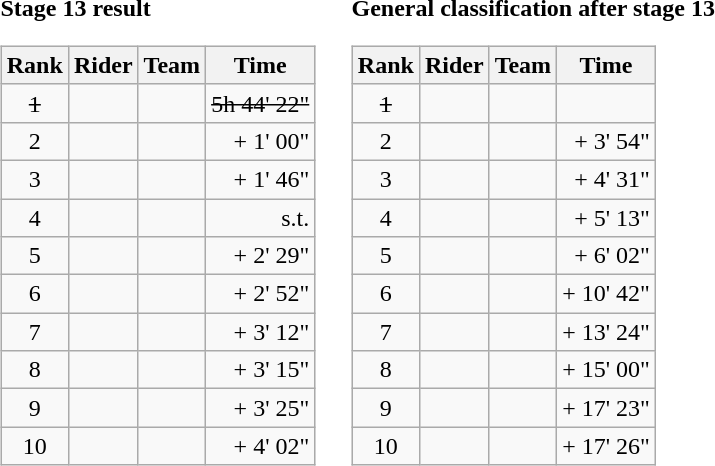<table>
<tr>
<td><strong>Stage 13 result</strong><br><table class="wikitable">
<tr>
<th scope="col">Rank</th>
<th scope="col">Rider</th>
<th scope="col">Team</th>
<th scope="col">Time</th>
</tr>
<tr>
<td style="text-align:center;"><del>1</del></td>
<td><del></del></td>
<td><del></del></td>
<td style="text-align:right;"><del>5h 44' 22"</del></td>
</tr>
<tr>
<td style="text-align:center;">2</td>
<td></td>
<td></td>
<td align="right">+ 1' 00"</td>
</tr>
<tr>
<td style="text-align:center;">3</td>
<td></td>
<td></td>
<td align="right">+ 1' 46"</td>
</tr>
<tr>
<td style="text-align:center;">4</td>
<td></td>
<td></td>
<td align="right">s.t.</td>
</tr>
<tr>
<td style="text-align:center;">5</td>
<td></td>
<td></td>
<td align="right">+ 2' 29"</td>
</tr>
<tr>
<td style="text-align:center;">6</td>
<td></td>
<td></td>
<td align="right">+ 2' 52"</td>
</tr>
<tr>
<td style="text-align:center;">7</td>
<td></td>
<td></td>
<td align="right">+ 3' 12"</td>
</tr>
<tr>
<td style="text-align:center;">8</td>
<td></td>
<td></td>
<td align="right">+ 3' 15"</td>
</tr>
<tr>
<td style="text-align:center;">9</td>
<td></td>
<td></td>
<td align="right">+ 3' 25"</td>
</tr>
<tr>
<td style="text-align:center;">10</td>
<td></td>
<td></td>
<td align="right">+ 4' 02"</td>
</tr>
</table>
</td>
<td></td>
<td><strong>General classification after stage 13</strong><br><table class="wikitable">
<tr>
<th scope="col">Rank</th>
<th scope="col">Rider</th>
<th scope="col">Team</th>
<th scope="col">Time</th>
</tr>
<tr>
<td style="text-align:center;"><del>1</del></td>
<td><del></del> </td>
<td><del></del></td>
<td style="text-align:right;"><del></del></td>
</tr>
<tr>
<td style="text-align:center;">2</td>
<td></td>
<td></td>
<td style="text-align:right;">+ 3' 54"</td>
</tr>
<tr>
<td style="text-align:center;">3</td>
<td></td>
<td></td>
<td style="text-align:right;">+ 4' 31"</td>
</tr>
<tr>
<td style="text-align:center;">4</td>
<td></td>
<td></td>
<td style="text-align:right;">+ 5' 13"</td>
</tr>
<tr>
<td style="text-align:center;">5</td>
<td></td>
<td></td>
<td style="text-align:right;">+ 6' 02"</td>
</tr>
<tr>
<td style="text-align:center;">6</td>
<td></td>
<td></td>
<td style="text-align:right;">+ 10' 42"</td>
</tr>
<tr>
<td style="text-align:center;">7</td>
<td></td>
<td></td>
<td style="text-align:right;">+ 13' 24"</td>
</tr>
<tr>
<td style="text-align:center;">8</td>
<td></td>
<td></td>
<td style="text-align:right;">+ 15' 00"</td>
</tr>
<tr>
<td style="text-align:center;">9</td>
<td></td>
<td></td>
<td style="text-align:right;">+ 17' 23"</td>
</tr>
<tr>
<td style="text-align:center;">10</td>
<td></td>
<td></td>
<td style="text-align:right;">+ 17' 26"</td>
</tr>
</table>
</td>
</tr>
</table>
